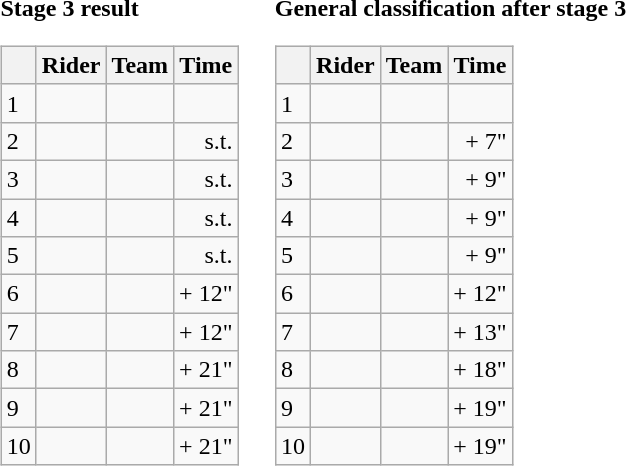<table>
<tr>
<td><strong>Stage 3 result</strong><br><table class="wikitable">
<tr>
<th></th>
<th>Rider</th>
<th>Team</th>
<th>Time</th>
</tr>
<tr>
<td>1</td>
<td></td>
<td></td>
<td align="right"></td>
</tr>
<tr>
<td>2</td>
<td></td>
<td></td>
<td align="right">s.t.</td>
</tr>
<tr>
<td>3</td>
<td></td>
<td></td>
<td align="right">s.t.</td>
</tr>
<tr>
<td>4</td>
<td></td>
<td></td>
<td align="right">s.t.</td>
</tr>
<tr>
<td>5</td>
<td></td>
<td></td>
<td align="right">s.t.</td>
</tr>
<tr>
<td>6</td>
<td></td>
<td></td>
<td align="right">+ 12"</td>
</tr>
<tr>
<td>7</td>
<td></td>
<td></td>
<td align="right">+ 12"</td>
</tr>
<tr>
<td>8</td>
<td></td>
<td></td>
<td align="right">+ 21"</td>
</tr>
<tr>
<td>9</td>
<td></td>
<td></td>
<td align="right">+ 21"</td>
</tr>
<tr>
<td>10</td>
<td></td>
<td></td>
<td align="right">+ 21"</td>
</tr>
</table>
</td>
<td></td>
<td><strong>General classification after stage 3</strong><br><table class="wikitable">
<tr>
<th></th>
<th>Rider</th>
<th>Team</th>
<th>Time</th>
</tr>
<tr>
<td>1</td>
<td> </td>
<td></td>
<td align="right"></td>
</tr>
<tr>
<td>2</td>
<td></td>
<td></td>
<td align="right">+ 7"</td>
</tr>
<tr>
<td>3</td>
<td></td>
<td></td>
<td align="right">+ 9"</td>
</tr>
<tr>
<td>4</td>
<td></td>
<td></td>
<td align="right">+ 9"</td>
</tr>
<tr>
<td>5</td>
<td></td>
<td></td>
<td align="right">+ 9"</td>
</tr>
<tr>
<td>6</td>
<td></td>
<td></td>
<td align="right">+ 12"</td>
</tr>
<tr>
<td>7</td>
<td> </td>
<td></td>
<td align="right">+ 13"</td>
</tr>
<tr>
<td>8</td>
<td></td>
<td></td>
<td align="right">+ 18"</td>
</tr>
<tr>
<td>9</td>
<td></td>
<td></td>
<td align="right">+ 19"</td>
</tr>
<tr>
<td>10</td>
<td></td>
<td></td>
<td align="right">+ 19"</td>
</tr>
</table>
</td>
</tr>
</table>
